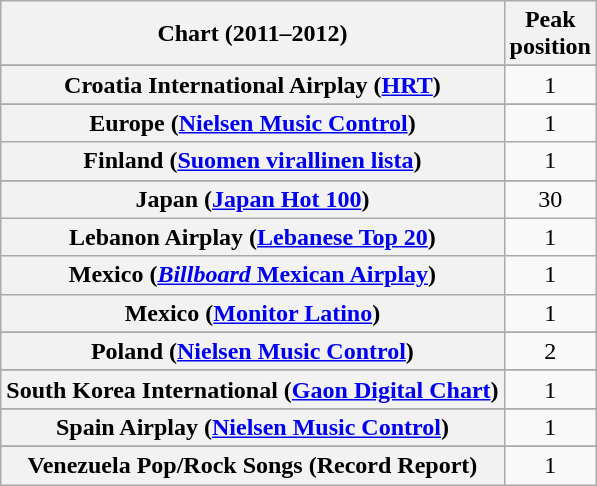<table class="wikitable plainrowheaders sortable" style="text-align:center">
<tr>
<th scope="col">Chart (2011–2012)</th>
<th scope="col">Peak<br>position</th>
</tr>
<tr>
</tr>
<tr>
</tr>
<tr>
</tr>
<tr>
</tr>
<tr>
</tr>
<tr>
</tr>
<tr>
</tr>
<tr>
</tr>
<tr>
</tr>
<tr>
</tr>
<tr>
<th scope="row">Croatia International Airplay (<a href='#'>HRT</a>)</th>
<td style="text-align:center;">1</td>
</tr>
<tr>
</tr>
<tr>
</tr>
<tr>
</tr>
<tr>
<th scope="row">Europe (<a href='#'>Nielsen Music Control</a>)</th>
<td>1</td>
</tr>
<tr>
<th scope="row">Finland (<a href='#'>Suomen virallinen lista</a>)</th>
<td>1</td>
</tr>
<tr>
</tr>
<tr>
</tr>
<tr>
</tr>
<tr>
</tr>
<tr>
</tr>
<tr>
<th scope="row">Japan (<a href='#'>Japan Hot 100</a>)</th>
<td style="text-align:center;">30</td>
</tr>
<tr>
<th scope="row">Lebanon Airplay (<a href='#'>Lebanese Top 20</a>)</th>
<td>1</td>
</tr>
<tr>
<th scope="row">Mexico (<a href='#'><em>Billboard</em> Mexican Airplay</a>)</th>
<td>1</td>
</tr>
<tr>
<th scope="row">Mexico (<a href='#'>Monitor Latino</a>)</th>
<td>1</td>
</tr>
<tr>
</tr>
<tr>
</tr>
<tr>
</tr>
<tr>
</tr>
<tr>
</tr>
<tr>
<th scope="row">Poland (<a href='#'>Nielsen Music Control</a>)</th>
<td>2</td>
</tr>
<tr>
</tr>
<tr>
</tr>
<tr>
</tr>
<tr>
<th scope="row">South Korea International (<a href='#'>Gaon Digital Chart</a>)</th>
<td>1</td>
</tr>
<tr>
</tr>
<tr>
<th scope="row">Spain Airplay (<a href='#'>Nielsen Music Control</a>)</th>
<td>1</td>
</tr>
<tr>
</tr>
<tr>
</tr>
<tr>
</tr>
<tr>
</tr>
<tr>
</tr>
<tr>
</tr>
<tr>
</tr>
<tr>
</tr>
<tr>
</tr>
<tr>
</tr>
<tr>
</tr>
<tr>
</tr>
<tr>
<th scope="row">Venezuela Pop/Rock Songs (Record Report)</th>
<td style="text-align:center;">1</td>
</tr>
</table>
